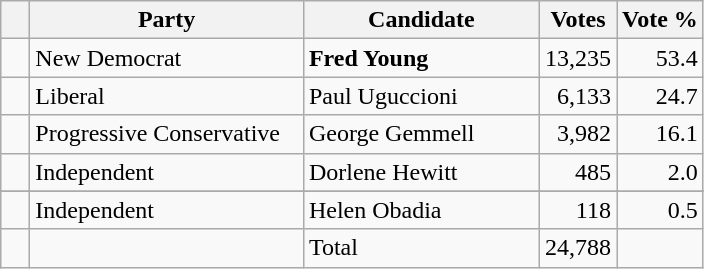<table class="wikitable">
<tr>
<th></th>
<th scope="col" width="175">Party</th>
<th scope="col" width="150">Candidate</th>
<th>Votes</th>
<th>Vote %</th>
</tr>
<tr>
<td>   </td>
<td>New Democrat</td>
<td><strong>Fred Young</strong></td>
<td align=right>13,235</td>
<td align=right>53.4</td>
</tr>
<tr>
<td>   </td>
<td>Liberal</td>
<td>Paul Uguccioni</td>
<td align=right>6,133</td>
<td align=right>24.7</td>
</tr>
<tr |>
<td>   </td>
<td>Progressive Conservative</td>
<td>George Gemmell</td>
<td align=right>3,982</td>
<td align=right>16.1</td>
</tr>
<tr>
<td>   </td>
<td>Independent</td>
<td>Dorlene Hewitt</td>
<td align=right>485</td>
<td align=right>2.0<br></td>
</tr>
<tr |>
</tr>
<tr |>
<td>   </td>
<td>Independent</td>
<td>Helen Obadia</td>
<td align=right>118</td>
<td align=right>0.5</td>
</tr>
<tr |>
<td></td>
<td></td>
<td>Total</td>
<td align=right>24,788</td>
<td></td>
</tr>
</table>
